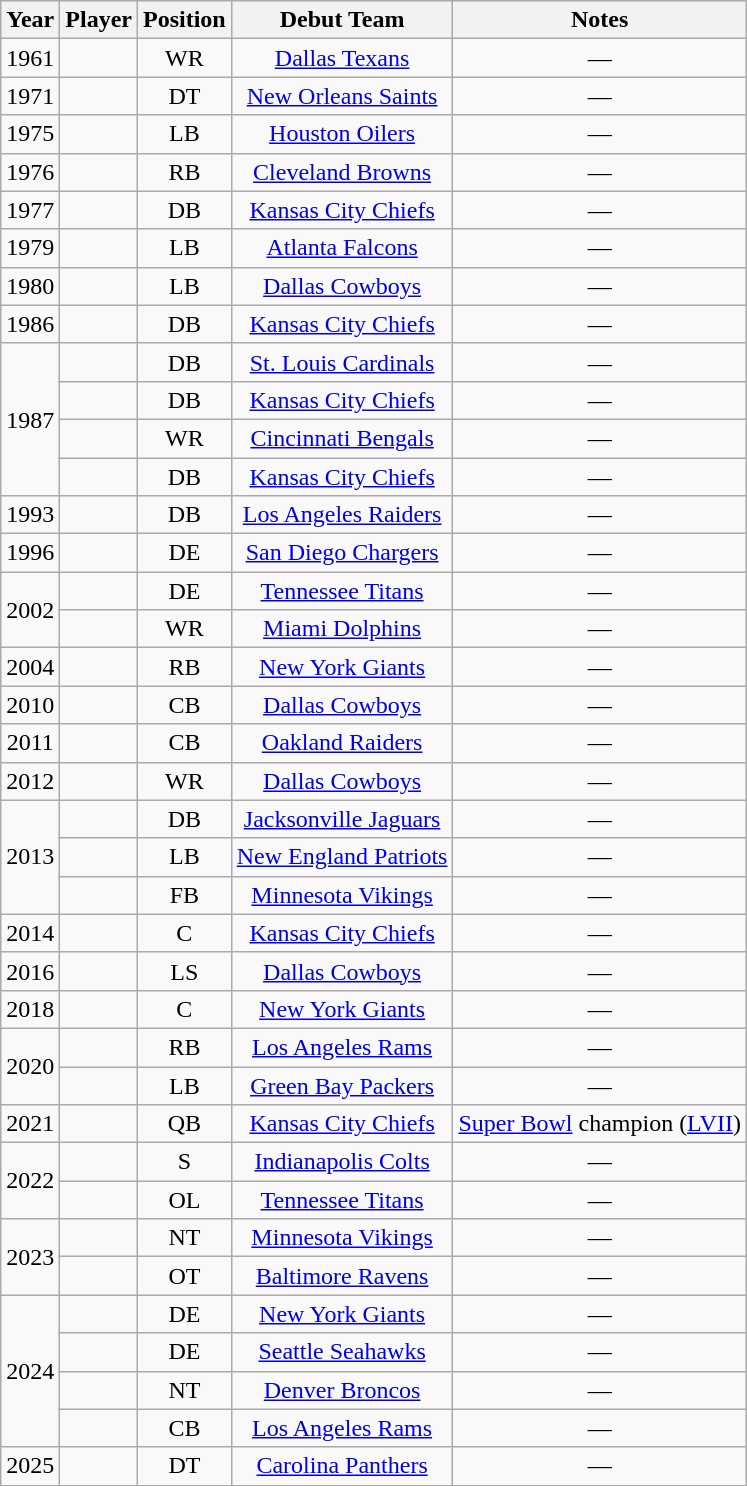<table class="wikitable sortable" style="text-align: center;">
<tr>
<th>Year</th>
<th>Player</th>
<th>Position</th>
<th>Debut Team</th>
<th>Notes</th>
</tr>
<tr>
<td align="center">1961</td>
<td align="center"></td>
<td align="center">WR</td>
<td align="center"><a href='#'>Dallas Texans</a></td>
<td align="center">—</td>
</tr>
<tr>
<td align="center">1971</td>
<td align="center"></td>
<td align="center">DT</td>
<td align="center"><a href='#'>New Orleans Saints</a></td>
<td align="center">—</td>
</tr>
<tr>
<td align="center">1975</td>
<td align="center"></td>
<td align="center">LB</td>
<td align="center"><a href='#'>Houston Oilers</a></td>
<td align="center">—</td>
</tr>
<tr>
<td align="center">1976</td>
<td align="center"></td>
<td align="center">RB</td>
<td align="center"><a href='#'>Cleveland Browns</a></td>
<td align="center">—</td>
</tr>
<tr>
<td align="center">1977</td>
<td align="center"></td>
<td align="center">DB</td>
<td align="center"><a href='#'>Kansas City Chiefs</a></td>
<td align="center">—</td>
</tr>
<tr>
<td align="center">1979</td>
<td align="center"></td>
<td align="center">LB</td>
<td align="center"><a href='#'>Atlanta Falcons</a></td>
<td align="center">—</td>
</tr>
<tr>
<td align="center">1980</td>
<td align="center"></td>
<td align="center">LB</td>
<td align="center"><a href='#'>Dallas Cowboys</a></td>
<td align="center">—</td>
</tr>
<tr>
<td align="center">1986</td>
<td align="center"></td>
<td align="center">DB</td>
<td align="center"><a href='#'>Kansas City Chiefs</a></td>
<td align="center">—</td>
</tr>
<tr>
<td rowspan="4">1987</td>
<td align="center"></td>
<td align="center">DB</td>
<td align="center"><a href='#'>St. Louis Cardinals</a></td>
<td align="center">—</td>
</tr>
<tr>
<td align="center"></td>
<td align="center">DB</td>
<td align="center"><a href='#'>Kansas City Chiefs</a></td>
<td align="center">—</td>
</tr>
<tr>
<td align="center"></td>
<td align="center">WR</td>
<td align="center"><a href='#'>Cincinnati Bengals</a></td>
<td align="center">—</td>
</tr>
<tr>
<td align="center"></td>
<td align="center">DB</td>
<td align="center"><a href='#'>Kansas City Chiefs</a></td>
<td align="center">—</td>
</tr>
<tr>
<td align="center">1993</td>
<td align="center"></td>
<td align="center">DB</td>
<td align="center"><a href='#'>Los Angeles Raiders</a></td>
<td align="center">—</td>
</tr>
<tr>
<td align="center">1996</td>
<td align="center"></td>
<td align="center">DE</td>
<td align="center"><a href='#'>San Diego Chargers</a></td>
<td align="center">—</td>
</tr>
<tr>
<td rowspan="2">2002</td>
<td align="center"></td>
<td align="center">DE</td>
<td align="center"><a href='#'>Tennessee Titans</a></td>
<td align="center">—</td>
</tr>
<tr>
<td align="center"></td>
<td align="center">WR</td>
<td align="center"><a href='#'>Miami Dolphins</a></td>
<td align="center">—</td>
</tr>
<tr>
<td align="center">2004</td>
<td align="center"></td>
<td align="center">RB</td>
<td align="center"><a href='#'>New York Giants</a></td>
<td align="center">—</td>
</tr>
<tr>
<td align="center">2010</td>
<td align="center"></td>
<td align="center">CB</td>
<td align="center"><a href='#'>Dallas Cowboys</a></td>
<td align="center">—</td>
</tr>
<tr>
<td align="center">2011</td>
<td align="center"></td>
<td align="center">CB</td>
<td align="center"><a href='#'>Oakland Raiders</a></td>
<td align="center">—</td>
</tr>
<tr>
<td align="center">2012</td>
<td align="center"></td>
<td align="center">WR</td>
<td align="center"><a href='#'>Dallas Cowboys</a></td>
<td align="center">—</td>
</tr>
<tr>
<td rowspan="3">2013</td>
<td align="center"></td>
<td align="center">DB</td>
<td align="center"><a href='#'>Jacksonville Jaguars</a></td>
<td align="center">—</td>
</tr>
<tr>
<td align="center"></td>
<td align="center">LB</td>
<td align="center"><a href='#'>New England Patriots</a></td>
<td align="center">—</td>
</tr>
<tr>
<td align="center"></td>
<td align="center">FB</td>
<td align="center"><a href='#'>Minnesota Vikings</a></td>
<td align="center">—</td>
</tr>
<tr>
<td align="center">2014</td>
<td align="center"></td>
<td align="center">C</td>
<td align="center"><a href='#'>Kansas City Chiefs</a></td>
<td align="center">—</td>
</tr>
<tr>
<td align="center">2016</td>
<td align="center"></td>
<td align="center">LS</td>
<td align="center"><a href='#'>Dallas Cowboys</a></td>
<td align="center">—</td>
</tr>
<tr>
<td align="center">2018</td>
<td align="center"></td>
<td align="center">C</td>
<td align="center"><a href='#'>New York Giants</a></td>
<td align="center">—</td>
</tr>
<tr>
<td rowspan="2">2020</td>
<td align="center"></td>
<td align="center">RB</td>
<td align="center"><a href='#'>Los Angeles Rams</a></td>
<td align="center">—</td>
</tr>
<tr>
<td align="center"></td>
<td align="center">LB</td>
<td align="center"><a href='#'>Green Bay Packers</a></td>
<td align="center">—</td>
</tr>
<tr>
<td align="center">2021</td>
<td align="center"></td>
<td align="center">QB</td>
<td align="center"><a href='#'>Kansas City Chiefs</a></td>
<td align="center"><a href='#'>Super Bowl</a> champion (<a href='#'>LVII</a>)</td>
</tr>
<tr>
<td rowspan="2">2022</td>
<td align="center"></td>
<td align="center">S</td>
<td align="center"><a href='#'>Indianapolis Colts</a></td>
<td align="center">—</td>
</tr>
<tr>
<td align="center"></td>
<td align="center">OL</td>
<td align="center"><a href='#'>Tennessee Titans</a></td>
<td align="center">—</td>
</tr>
<tr>
<td rowspan="2">2023</td>
<td align="center"></td>
<td align="center">NT</td>
<td align="center"><a href='#'>Minnesota Vikings</a></td>
<td align="center">—</td>
</tr>
<tr>
<td align="center"></td>
<td align="center">OT</td>
<td align="center"><a href='#'>Baltimore Ravens</a></td>
<td align="center">—</td>
</tr>
<tr>
<td rowspan="4">2024</td>
<td align="center"></td>
<td align="center">DE</td>
<td align="center"><a href='#'>New York Giants</a></td>
<td align="center">—</td>
</tr>
<tr>
<td align="center"></td>
<td align="center">DE</td>
<td align="center"><a href='#'>Seattle Seahawks</a></td>
<td align="center">—</td>
</tr>
<tr>
<td align="center"></td>
<td align="center">NT</td>
<td align="center"><a href='#'>Denver Broncos</a></td>
<td align="center">—</td>
</tr>
<tr>
<td align="center"></td>
<td align="center">CB</td>
<td align="center"><a href='#'>Los Angeles Rams</a></td>
<td align="center">—</td>
</tr>
<tr>
<td align="center">2025</td>
<td align="center"></td>
<td align="center">DT</td>
<td align="center"><a href='#'>Carolina Panthers</a></td>
<td align="center">—</td>
</tr>
</table>
